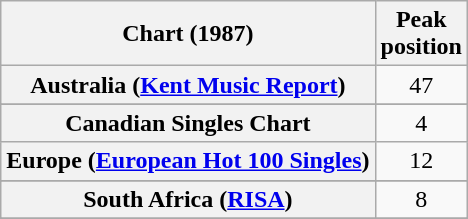<table class="wikitable plainrowheaders sortable">
<tr>
<th>Chart (1987)</th>
<th>Peak<br>position</th>
</tr>
<tr>
<th scope="row">Australia (<a href='#'>Kent Music Report</a>)</th>
<td align="center">47</td>
</tr>
<tr>
</tr>
<tr>
<th scope="row">Canadian Singles Chart</th>
<td align="center">4</td>
</tr>
<tr>
<th scope="row">Europe (<a href='#'>European Hot 100 Singles</a>)</th>
<td align="center">12</td>
</tr>
<tr>
</tr>
<tr>
</tr>
<tr>
</tr>
<tr>
</tr>
<tr>
</tr>
<tr>
<th scope="row">South Africa (<a href='#'>RISA</a>)</th>
<td align="center">8</td>
</tr>
<tr>
</tr>
<tr>
</tr>
<tr>
</tr>
<tr>
</tr>
<tr>
</tr>
<tr>
</tr>
</table>
